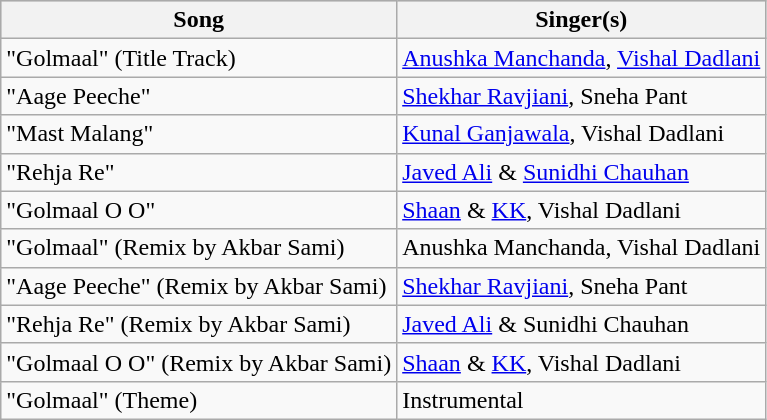<table class="wikitable">
<tr style="background:#ccc; text-align:center;">
<th>Song</th>
<th>Singer(s)</th>
</tr>
<tr>
<td>"Golmaal" (Title Track)</td>
<td><a href='#'>Anushka Manchanda</a>, <a href='#'>Vishal Dadlani</a></td>
</tr>
<tr>
<td>"Aage Peeche"</td>
<td><a href='#'>Shekhar Ravjiani</a>, Sneha Pant</td>
</tr>
<tr>
<td>"Mast Malang"</td>
<td><a href='#'>Kunal Ganjawala</a>, Vishal Dadlani</td>
</tr>
<tr>
<td>"Rehja Re"</td>
<td><a href='#'>Javed Ali</a> & <a href='#'>Sunidhi Chauhan</a></td>
</tr>
<tr>
<td>"Golmaal O O"</td>
<td><a href='#'>Shaan</a> & <a href='#'>KK</a>, Vishal Dadlani</td>
</tr>
<tr>
<td>"Golmaal" (Remix by Akbar Sami)</td>
<td>Anushka Manchanda, Vishal Dadlani</td>
</tr>
<tr>
<td>"Aage Peeche" (Remix by Akbar Sami)</td>
<td><a href='#'>Shekhar Ravjiani</a>, Sneha Pant</td>
</tr>
<tr>
<td>"Rehja Re" (Remix by Akbar Sami)</td>
<td><a href='#'>Javed Ali</a> & Sunidhi Chauhan</td>
</tr>
<tr>
<td>"Golmaal O O" (Remix by Akbar Sami)</td>
<td><a href='#'>Shaan</a> & <a href='#'>KK</a>, Vishal Dadlani</td>
</tr>
<tr>
<td>"Golmaal" (Theme)</td>
<td>Instrumental</td>
</tr>
</table>
